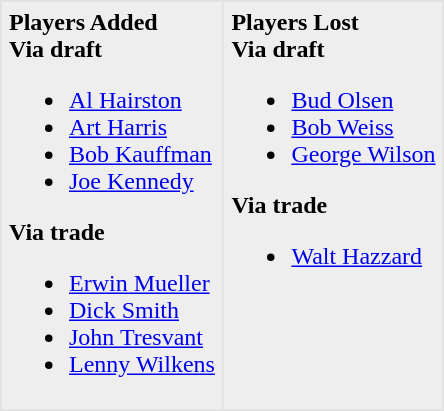<table border=1 style="border-collapse:collapse; background-color:#eeeeee" bordercolor="#DFDFDF" cellpadding="5">
<tr>
<td valign="top"><strong>Players Added</strong><br><strong>Via draft</strong><ul><li><a href='#'>Al Hairston</a></li><li><a href='#'>Art Harris</a></li><li><a href='#'>Bob Kauffman</a></li><li><a href='#'>Joe Kennedy</a></li></ul><strong>Via trade</strong><ul><li><a href='#'>Erwin Mueller</a></li><li><a href='#'>Dick Smith</a></li><li><a href='#'>John Tresvant</a></li><li><a href='#'>Lenny Wilkens</a></li></ul></td>
<td valign="top"><strong>Players Lost</strong><br><strong>Via draft</strong><br><ul><li><a href='#'>Bud Olsen</a> </li><li><a href='#'>Bob Weiss</a> </li><li><a href='#'>George Wilson</a> </li></ul><strong>Via trade</strong><ul><li><a href='#'>Walt Hazzard</a></li></ul></td>
</tr>
</table>
